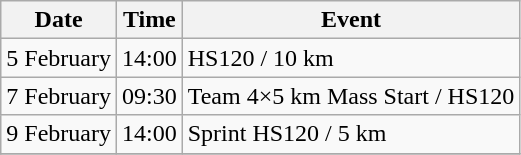<table class="wikitable">
<tr>
<th>Date</th>
<th>Time</th>
<th>Event</th>
</tr>
<tr>
<td>5 February</td>
<td>14:00</td>
<td>HS120 / 10 km</td>
</tr>
<tr>
<td>7 February</td>
<td>09:30</td>
<td>Team 4×5 km Mass Start / HS120</td>
</tr>
<tr>
<td>9 February</td>
<td>14:00</td>
<td>Sprint HS120 / 5 km</td>
</tr>
<tr>
</tr>
</table>
